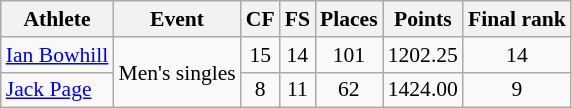<table class="wikitable" border="1" style="font-size:90%">
<tr>
<th>Athlete</th>
<th>Event</th>
<th>CF</th>
<th>FS</th>
<th>Places</th>
<th>Points</th>
<th>Final rank</th>
</tr>
<tr align=center>
<td align=left><a href='#'>Ian Bowhill</a></td>
<td rowspan="2">Men's singles</td>
<td>15</td>
<td>14</td>
<td>101</td>
<td>1202.25</td>
<td>14</td>
</tr>
<tr align=center>
<td align=left><a href='#'>Jack Page</a></td>
<td>8</td>
<td>11</td>
<td>62</td>
<td>1424.00</td>
<td>9</td>
</tr>
</table>
